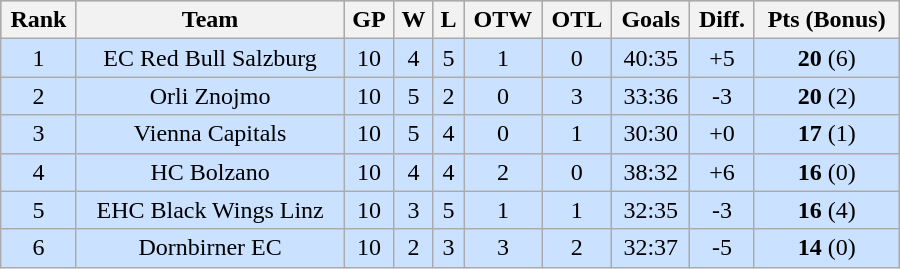<table class="wikitable" width="600px" style="text-align: center;">
<tr style="background-color:#c0c0c0;">
<th>Rank</th>
<th>Team</th>
<th>GP</th>
<th>W</th>
<th>L</th>
<th>OTW</th>
<th>OTL</th>
<th>Goals</th>
<th>Diff.</th>
<th>Pts (Bonus)</th>
</tr>
<tr bgcolor="#CAE1FF">
<td>1</td>
<td>EC Red Bull Salzburg</td>
<td>10</td>
<td>4</td>
<td>5</td>
<td>1</td>
<td>0</td>
<td>40:35</td>
<td>+5</td>
<td><strong>20</strong> (6)</td>
</tr>
<tr bgcolor="#CAE1FF">
<td>2</td>
<td>Orli Znojmo</td>
<td>10</td>
<td>5</td>
<td>2</td>
<td>0</td>
<td>3</td>
<td>33:36</td>
<td>-3</td>
<td><strong>20</strong> (2)</td>
</tr>
<tr bgcolor="#CAE1FF">
<td>3</td>
<td>Vienna Capitals</td>
<td>10</td>
<td>5</td>
<td>4</td>
<td>0</td>
<td>1</td>
<td>30:30</td>
<td>+0</td>
<td><strong>17</strong> (1)</td>
</tr>
<tr bgcolor="#CAE1FF">
<td>4</td>
<td>HC Bolzano</td>
<td>10</td>
<td>4</td>
<td>4</td>
<td>2</td>
<td>0</td>
<td>38:32</td>
<td>+6</td>
<td><strong>16</strong> (0)</td>
</tr>
<tr bgcolor="#CAE1FF">
<td>5</td>
<td>EHC Black Wings Linz</td>
<td>10</td>
<td>3</td>
<td>5</td>
<td>1</td>
<td>1</td>
<td>32:35</td>
<td>-3</td>
<td><strong>16</strong> (4)</td>
</tr>
<tr bgcolor="#CAE1FF">
<td>6</td>
<td>Dornbirner EC</td>
<td>10</td>
<td>2</td>
<td>3</td>
<td>3</td>
<td>2</td>
<td>32:37</td>
<td>-5</td>
<td><strong>14</strong> (0)</td>
</tr>
</table>
